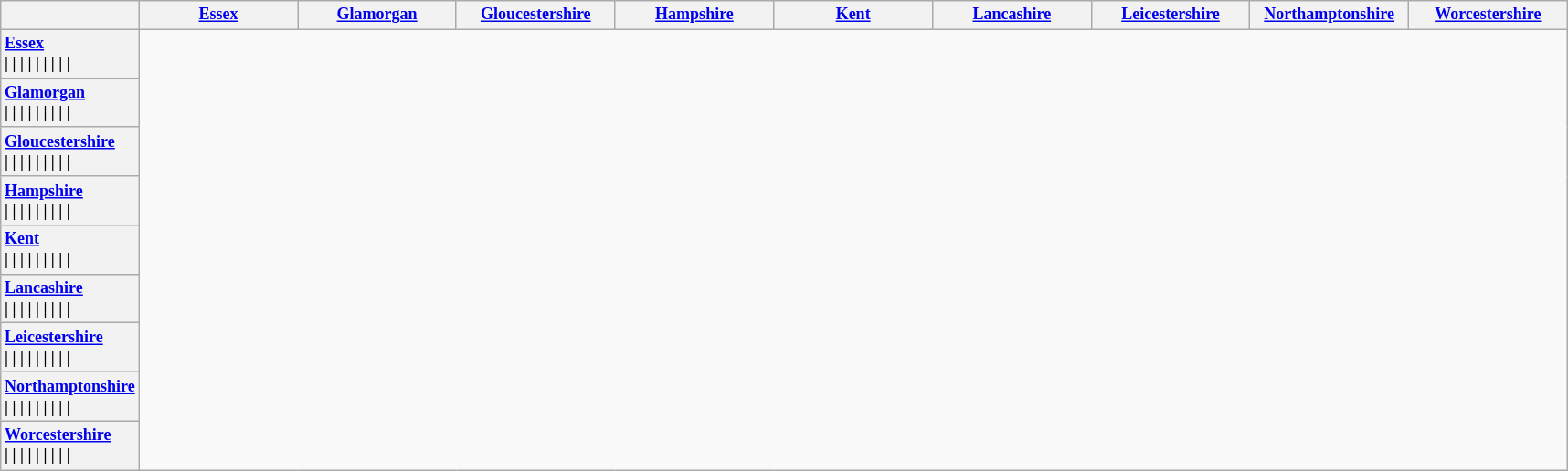<table class="wikitable" style="font-size: 75%; text-align:left;">
<tr>
<th style="width:50px; text-align:center;"></th>
<th width=110><a href='#'>Essex</a></th>
<th width=110><a href='#'>Glamorgan</a></th>
<th width=110><a href='#'>Gloucestershire</a></th>
<th width=110><a href='#'>Hampshire</a></th>
<th width=110><a href='#'>Kent</a></th>
<th width=110><a href='#'>Lancashire</a></th>
<th width=110><a href='#'>Leicestershire</a></th>
<th width=110><a href='#'>Northamptonshire</a></th>
<th width=110><a href='#'>Worcestershire</a></th>
</tr>
<tr>
<th style="text-align:left; border-left:none"><a href='#'>Essex</a><br> | 
 | 
 | 
 | 
 | 
 | 
 | 
 | 
 | </th>
</tr>
<tr>
<th style="text-align:left; border-left:none"><a href='#'>Glamorgan</a><br> | 
 | 
 | 
 | 
 | 
 | 
 | 
 | 
 | </th>
</tr>
<tr>
<th style="text-align:left; border-left:none"><a href='#'>Gloucestershire</a><br> | 
 | 
 | 
 | 
 | 
 | 
 | 
 | 
 | </th>
</tr>
<tr>
<th style="text-align:left; border-left:none"><a href='#'>Hampshire</a><br> | 
 | 
 | 
 | 
 | 
 | 
 | 
 | 
 | </th>
</tr>
<tr>
<th style="text-align:left; border-left:none"><a href='#'>Kent</a><br> | 
 | 
 | 
 | 
 | 
 | 
 | 
 | 
 | </th>
</tr>
<tr>
<th style="text-align:left; border-left:none"><a href='#'>Lancashire</a><br> | 
 | 
 | 
 | 
 | 
 | 
 | 
 | 
 | </th>
</tr>
<tr>
<th style="text-align:left; border-left:none"><a href='#'>Leicestershire</a><br> | 
 | 
 | 
 | 
 | 
 | 
 | 
 | 
 | </th>
</tr>
<tr>
<th style="text-align:left; border-left:none"><a href='#'>Northamptonshire</a><br> | 
 | 
 | 
 | 
 | 
 | 
 | 
 | 
 | </th>
</tr>
<tr>
<th style="text-align:left; border-left:none"><a href='#'>Worcestershire</a><br> | 
 | 
 | 
 | 
 | 
 | 
 | 
 | 
 | </th>
</tr>
</table>
